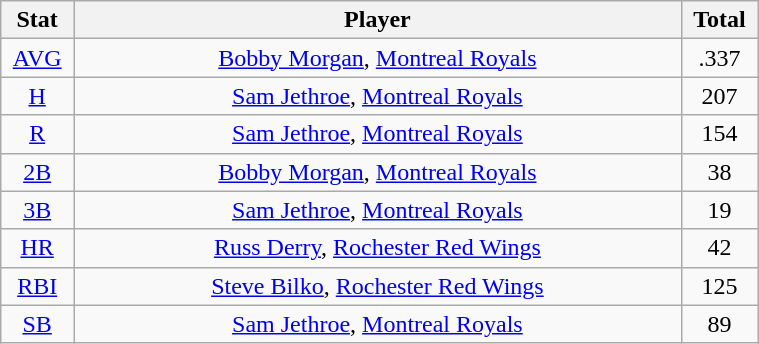<table class="wikitable" width="40%" style="text-align:center;">
<tr>
<th width="5%">Stat</th>
<th width="60%">Player</th>
<th width="5%">Total</th>
</tr>
<tr>
<td><a href='#'>AVG</a></td>
<td><a href='#'>Bobby Morgan</a>, <a href='#'>Montreal Royals</a></td>
<td>.337</td>
</tr>
<tr>
<td><a href='#'>H</a></td>
<td><a href='#'>Sam Jethroe</a>, <a href='#'>Montreal Royals</a></td>
<td>207</td>
</tr>
<tr>
<td><a href='#'>R</a></td>
<td><a href='#'>Sam Jethroe</a>, <a href='#'>Montreal Royals</a></td>
<td>154</td>
</tr>
<tr>
<td><a href='#'>2B</a></td>
<td><a href='#'>Bobby Morgan</a>, <a href='#'>Montreal Royals</a></td>
<td>38</td>
</tr>
<tr>
<td><a href='#'>3B</a></td>
<td><a href='#'>Sam Jethroe</a>, <a href='#'>Montreal Royals</a></td>
<td>19</td>
</tr>
<tr>
<td><a href='#'>HR</a></td>
<td><a href='#'>Russ Derry</a>, <a href='#'>Rochester Red Wings</a></td>
<td>42</td>
</tr>
<tr>
<td><a href='#'>RBI</a></td>
<td><a href='#'>Steve Bilko</a>, <a href='#'>Rochester Red Wings</a></td>
<td>125</td>
</tr>
<tr>
<td><a href='#'>SB</a></td>
<td><a href='#'>Sam Jethroe</a>, <a href='#'>Montreal Royals</a></td>
<td>89</td>
</tr>
</table>
